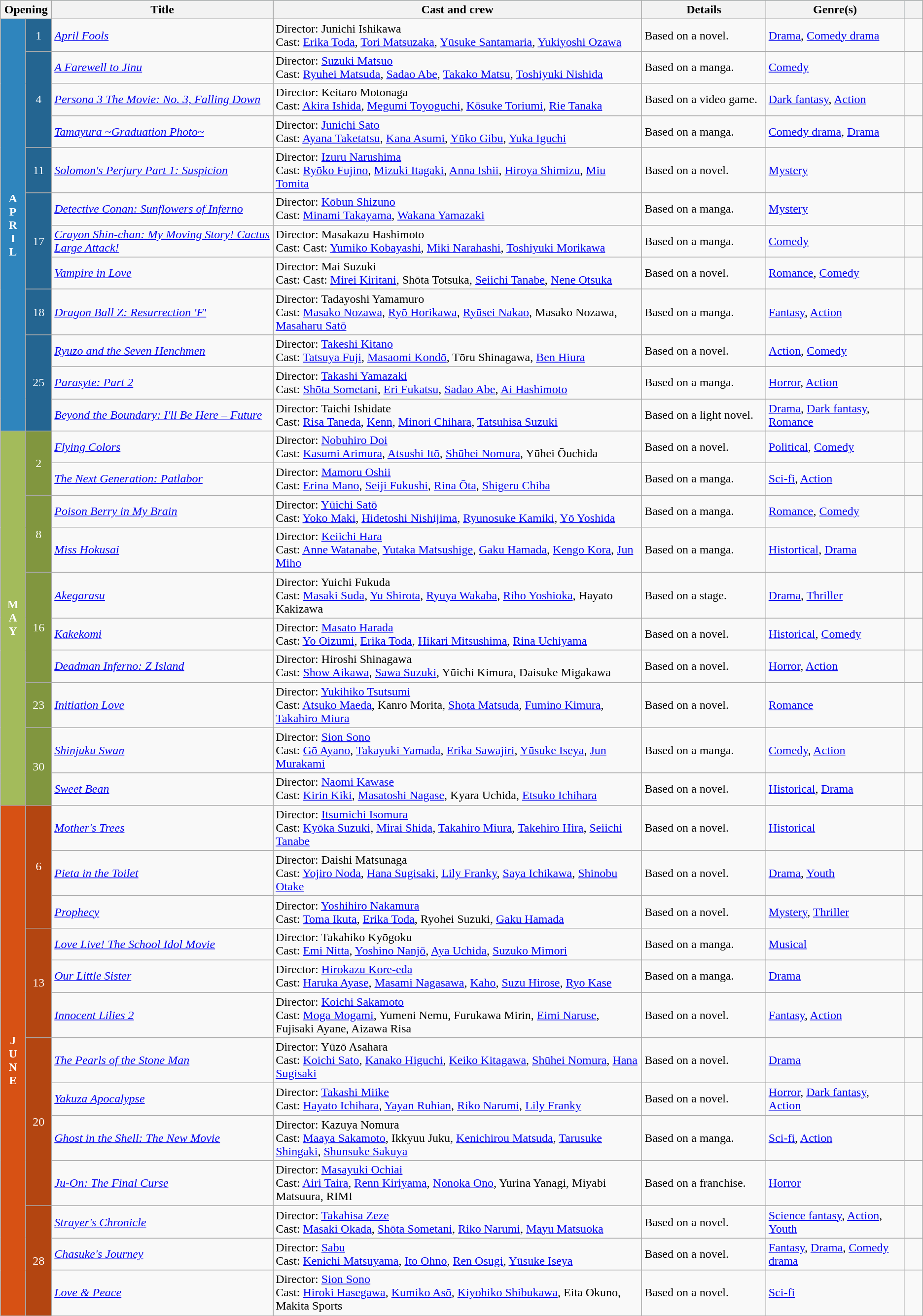<table class="wikitable">
<tr style="background:#b0e0e6; text-align:center;">
<th colspan="2">Opening</th>
<th style="width:24%;">Title</th>
<th style="width:40%;">Cast and crew</th>
<th>Details</th>
<th style="width:15%;">Genre(s)</th>
<th style="width:2%;"></th>
</tr>
<tr>
<th rowspan="12" style="text-align:center; background:#2F85BD; color:white;">A<br>P<br>R<br>I<br>L</th>
<td rowspan="1" style="text-align:center; background:#246591; color:white;">1</td>
<td><em><a href='#'>April Fools</a></em></td>
<td>Director: Junichi Ishikawa <br> Cast: <a href='#'>Erika Toda</a>, <a href='#'>Tori Matsuzaka</a>, <a href='#'>Yūsuke Santamaria</a>, <a href='#'>Yukiyoshi Ozawa</a></td>
<td>Based on a novel.</td>
<td><a href='#'>Drama</a>, <a href='#'>Comedy drama</a></td>
<td></td>
</tr>
<tr>
<td rowspan="3" style="text-align:center; background:#246591; color:white;">4</td>
<td><em><a href='#'>A Farewell to Jinu</a></em></td>
<td>Director: <a href='#'>Suzuki Matsuo</a> <br> Cast: <a href='#'>Ryuhei Matsuda</a>, <a href='#'>Sadao Abe</a>, <a href='#'>Takako Matsu</a>, <a href='#'>Toshiyuki Nishida</a></td>
<td>Based on a manga.</td>
<td><a href='#'>Comedy</a></td>
<td></td>
</tr>
<tr>
<td><em><a href='#'>Persona 3 The Movie: No. 3, Falling Down</a></em></td>
<td>Director: Keitaro Motonaga <br> Cast: <a href='#'>Akira Ishida</a>, <a href='#'>Megumi Toyoguchi</a>, <a href='#'>Kōsuke Toriumi</a>, <a href='#'>Rie Tanaka</a></td>
<td>Based on a video game.</td>
<td><a href='#'>Dark fantasy</a>, <a href='#'>Action</a></td>
<td></td>
</tr>
<tr>
<td><em><a href='#'>Tamayura ~Graduation Photo~</a></em></td>
<td>Director: <a href='#'>Junichi Sato</a><br> Cast: <a href='#'>Ayana Taketatsu</a>, <a href='#'>Kana Asumi</a>, <a href='#'>Yūko Gibu</a>, <a href='#'>Yuka Iguchi</a></td>
<td>Based on a manga.</td>
<td><a href='#'>Comedy drama</a>, <a href='#'>Drama</a></td>
<td></td>
</tr>
<tr>
<td rowspan="1" style="text-align:center; background:#246591; color:white;">11</td>
<td><em><a href='#'>Solomon's Perjury Part 1: Suspicion</a></em></td>
<td>Director: <a href='#'>Izuru Narushima</a> <br> Cast: <a href='#'>Ryōko Fujino</a>, <a href='#'>Mizuki Itagaki</a>, <a href='#'>Anna Ishii</a>, <a href='#'>Hiroya Shimizu</a>, <a href='#'>Miu Tomita</a></td>
<td>Based on a novel.</td>
<td><a href='#'>Mystery</a></td>
<td></td>
</tr>
<tr>
<td rowspan="3" style="text-align:center; background:#246591; color:white;">17</td>
<td><em><a href='#'>Detective Conan: Sunflowers of Inferno</a></em></td>
<td>Director: <a href='#'>Kōbun Shizuno</a> <br> Cast: <a href='#'>Minami Takayama</a>, <a href='#'>Wakana Yamazaki</a></td>
<td>Based on a manga.</td>
<td><a href='#'>Mystery</a></td>
<td></td>
</tr>
<tr>
<td><em><a href='#'>Crayon Shin-chan: My Moving Story! Cactus Large Attack!</a></em></td>
<td>Director: Masakazu Hashimoto <br> Cast: Cast: <a href='#'>Yumiko Kobayashi</a>, <a href='#'>Miki Narahashi</a>, <a href='#'>Toshiyuki Morikawa</a></td>
<td>Based on a manga.</td>
<td><a href='#'>Comedy</a></td>
<td></td>
</tr>
<tr>
<td><em><a href='#'>Vampire in Love</a></em></td>
<td>Director: Mai Suzuki <br> Cast: Cast: <a href='#'>Mirei Kiritani</a>, Shōta Totsuka, <a href='#'>Seiichi Tanabe</a>, <a href='#'>Nene Otsuka</a></td>
<td>Based on a novel.</td>
<td><a href='#'>Romance</a>, <a href='#'>Comedy</a></td>
<td></td>
</tr>
<tr>
<td rowspan="1" style="text-align:center; background:#246591; color:white;">18</td>
<td><em><a href='#'>Dragon Ball Z: Resurrection 'F'</a></em></td>
<td>Director: Tadayoshi Yamamuro <br> Cast: <a href='#'>Masako Nozawa</a>, <a href='#'>Ryō Horikawa</a>, <a href='#'>Ryūsei Nakao</a>, Masako Nozawa, <a href='#'>Masaharu Satō</a></td>
<td>Based on a manga.</td>
<td><a href='#'>Fantasy</a>, <a href='#'>Action</a></td>
<td></td>
</tr>
<tr>
<td rowspan="3" style="text-align:center; background:#246591; color:white;">25</td>
<td><em><a href='#'>Ryuzo and the Seven Henchmen</a></em></td>
<td>Director: <a href='#'>Takeshi Kitano</a> <br> Cast: <a href='#'>Tatsuya Fuji</a>, <a href='#'>Masaomi Kondō</a>, Tōru Shinagawa, <a href='#'>Ben Hiura</a></td>
<td>Based on a novel.</td>
<td><a href='#'>Action</a>, <a href='#'>Comedy</a></td>
<td></td>
</tr>
<tr>
<td><em><a href='#'>Parasyte: Part 2</a></em></td>
<td>Director: <a href='#'>Takashi Yamazaki</a><br> Cast: <a href='#'>Shōta Sometani</a>, <a href='#'>Eri Fukatsu</a>, <a href='#'>Sadao Abe</a>, <a href='#'>Ai Hashimoto</a></td>
<td>Based on a manga.</td>
<td><a href='#'>Horror</a>, <a href='#'>Action</a></td>
<td></td>
</tr>
<tr>
<td><em><a href='#'>Beyond the Boundary: I'll Be Here – Future</a></em></td>
<td>Director: Taichi Ishidate <br> Cast: <a href='#'>Risa Taneda</a>, <a href='#'>Kenn</a>, <a href='#'>Minori Chihara</a>, <a href='#'>Tatsuhisa Suzuki</a></td>
<td>Based on a light novel.</td>
<td><a href='#'>Drama</a>, <a href='#'>Dark fantasy</a>, <a href='#'>Romance</a></td>
<td></td>
</tr>
<tr>
<th rowspan="10" style="text-align:center; background:#A3BB5B; color:white;">M<br>A<br>Y</th>
<td rowspan="2" style="text-align:center; background:#81963F; color:white;">2</td>
<td><em><a href='#'>Flying Colors</a></em></td>
<td>Director: <a href='#'>Nobuhiro Doi</a><br> Cast: <a href='#'>Kasumi Arimura</a>, <a href='#'>Atsushi Itō</a>, <a href='#'>Shūhei Nomura</a>, Yūhei Ōuchida</td>
<td>Based on a novel.</td>
<td><a href='#'>Political</a>, <a href='#'>Comedy</a></td>
<td></td>
</tr>
<tr>
<td><em><a href='#'>The Next Generation: Patlabor</a></em></td>
<td>Director: <a href='#'>Mamoru Oshii</a><br> Cast: <a href='#'>Erina Mano</a>, <a href='#'>Seiji Fukushi</a>, <a href='#'>Rina Ōta</a>, <a href='#'>Shigeru Chiba</a></td>
<td>Based on a manga.</td>
<td><a href='#'>Sci-fi</a>, <a href='#'>Action</a></td>
<td></td>
</tr>
<tr>
<td rowspan="2" style="text-align:center; background:#81963F; color:white;">8</td>
<td><em><a href='#'>Poison Berry in My Brain</a></em></td>
<td>Director: <a href='#'>Yūichi Satō</a><br> Cast: <a href='#'>Yoko Maki</a>, <a href='#'>Hidetoshi Nishijima</a>, <a href='#'>Ryunosuke Kamiki</a>, <a href='#'>Yō Yoshida</a></td>
<td>Based on a manga.</td>
<td><a href='#'>Romance</a>,  <a href='#'>Comedy</a></td>
<td></td>
</tr>
<tr>
<td><em><a href='#'>Miss Hokusai</a></em></td>
<td>Director: <a href='#'>Keiichi Hara</a><br> Cast: <a href='#'>Anne Watanabe</a>, <a href='#'>Yutaka Matsushige</a>, <a href='#'>Gaku Hamada</a>, <a href='#'>Kengo Kora</a>, <a href='#'>Jun Miho</a></td>
<td>Based on a manga.</td>
<td><a href='#'>Histortical</a>, <a href='#'>Drama</a></td>
<td></td>
</tr>
<tr>
<td rowspan="3" style="text-align:center; background:#81963F; color:white;">16</td>
<td><em><a href='#'>Akegarasu</a></em></td>
<td>Director: Yuichi Fukuda<br> Cast:  <a href='#'>Masaki Suda</a>, <a href='#'>Yu Shirota</a>, <a href='#'>Ryuya Wakaba</a>, <a href='#'>Riho Yoshioka</a>, Hayato Kakizawa</td>
<td>Based on a stage.</td>
<td><a href='#'>Drama</a>, <a href='#'>Thriller</a></td>
<td></td>
</tr>
<tr>
<td><em><a href='#'>Kakekomi</a></em></td>
<td>Director: <a href='#'>Masato Harada</a><br> Cast: <a href='#'>Yo Oizumi</a>, <a href='#'>Erika Toda</a>, <a href='#'>Hikari Mitsushima</a>, <a href='#'>Rina Uchiyama</a></td>
<td>Based on a novel.</td>
<td><a href='#'>Historical</a>, <a href='#'>Comedy</a></td>
<td></td>
</tr>
<tr>
<td><em><a href='#'>Deadman Inferno: Z Island</a></em></td>
<td>Director: Hiroshi Shinagawa<br> Cast: <a href='#'>Show Aikawa</a>, <a href='#'>Sawa Suzuki</a>, Yūichi Kimura, Daisuke Migakawa</td>
<td>Based on a novel.</td>
<td><a href='#'>Horror</a>, <a href='#'>Action</a></td>
<td></td>
</tr>
<tr>
<td rowspan="1" style="text-align:center; background:#81963F; color:white;">23</td>
<td><em><a href='#'>Initiation Love</a></em></td>
<td>Director: <a href='#'>Yukihiko Tsutsumi</a><br> Cast:  <a href='#'>Atsuko Maeda</a>, Kanro Morita, <a href='#'>Shota Matsuda</a>, <a href='#'>Fumino Kimura</a>, <a href='#'>Takahiro Miura</a></td>
<td>Based on a novel.</td>
<td><a href='#'>Romance</a></td>
<td></td>
</tr>
<tr>
<td rowspan="2" style="text-align:center; background:#81963F; color:white;">30</td>
<td><em><a href='#'>Shinjuku Swan</a></em></td>
<td>Director: <a href='#'>Sion Sono</a><br> Cast: <a href='#'>Gō Ayano</a>, <a href='#'>Takayuki Yamada</a>, <a href='#'>Erika Sawajiri</a>, <a href='#'>Yūsuke Iseya</a>, <a href='#'>Jun Murakami</a></td>
<td>Based on a manga.</td>
<td><a href='#'>Comedy</a>, <a href='#'>Action</a></td>
<td></td>
</tr>
<tr>
<td><em><a href='#'>Sweet Bean</a></em></td>
<td>Director: <a href='#'>Naomi Kawase</a><br> Cast: <a href='#'>Kirin Kiki</a>, <a href='#'>Masatoshi Nagase</a>, Kyara Uchida, <a href='#'>Etsuko Ichihara</a></td>
<td>Based on a novel.</td>
<td><a href='#'>Historical</a>, <a href='#'>Drama</a></td>
<td></td>
</tr>
<tr>
<th rowspan="13" style="text-align:center; background:#D75114; color:white;">J<br>U<br>N<br>E</th>
<td rowspan="3" style="text-align:center; background:#B34511; color:white;">6</td>
<td><em><a href='#'>Mother's Trees</a></em></td>
<td>Director: <a href='#'>Itsumichi Isomura</a><br> Cast: <a href='#'>Kyōka Suzuki</a>, <a href='#'>Mirai Shida</a>, <a href='#'>Takahiro Miura</a>, <a href='#'>Takehiro Hira</a>, <a href='#'>Seiichi Tanabe</a></td>
<td>Based on a novel.</td>
<td><a href='#'>Historical</a></td>
<td></td>
</tr>
<tr>
<td><em><a href='#'>Pieta in the Toilet</a></em></td>
<td>Director: Daishi Matsunaga <br> Cast: <a href='#'>Yojiro Noda</a>, <a href='#'>Hana Sugisaki</a>, <a href='#'>Lily Franky</a>, <a href='#'>Saya Ichikawa</a>, <a href='#'>Shinobu Otake</a></td>
<td>Based on a novel.</td>
<td><a href='#'>Drama</a>, <a href='#'>Youth</a></td>
<td></td>
</tr>
<tr>
<td><em><a href='#'>Prophecy</a></em></td>
<td>Director: <a href='#'>Yoshihiro Nakamura</a> <br> Cast: <a href='#'>Toma Ikuta</a>, <a href='#'>Erika Toda</a>, Ryohei Suzuki, <a href='#'>Gaku Hamada</a></td>
<td>Based on a novel.</td>
<td><a href='#'>Mystery</a>, <a href='#'>Thriller</a></td>
<td></td>
</tr>
<tr>
<td rowspan="3" style="text-align:center; background:#B34511; color:white;">13</td>
<td><em><a href='#'>Love Live! The School Idol Movie</a></em></td>
<td>Director: Takahiko Kyōgoku <br> Cast: <a href='#'>Emi Nitta</a>, <a href='#'>Yoshino Nanjō</a>, <a href='#'>Aya Uchida</a>, <a href='#'>Suzuko Mimori</a></td>
<td>Based on a manga.</td>
<td><a href='#'>Musical</a></td>
<td></td>
</tr>
<tr>
<td><em><a href='#'>Our Little Sister</a></em></td>
<td>Director: <a href='#'>Hirokazu Kore-eda</a> <br> Cast: <a href='#'>Haruka Ayase</a>, <a href='#'>Masami Nagasawa</a>, <a href='#'>Kaho</a>, <a href='#'>Suzu Hirose</a>, <a href='#'>Ryo Kase</a></td>
<td>Based on a manga.</td>
<td><a href='#'>Drama</a></td>
<td></td>
</tr>
<tr>
<td><em><a href='#'>Innocent Lilies 2</a></em></td>
<td>Director: <a href='#'>Koichi Sakamoto</a> <br> Cast: <a href='#'>Moga Mogami</a>, Yumeni Nemu, Furukawa Mirin, <a href='#'>Eimi Naruse</a>, Fujisaki Ayane, Aizawa Risa</td>
<td>Based on a novel.</td>
<td><a href='#'>Fantasy</a>,  <a href='#'>Action</a></td>
<td></td>
</tr>
<tr>
<td rowspan="4" style="text-align:center; background:#B34511; color:white;">20</td>
<td><em><a href='#'>The Pearls of the Stone Man</a></em></td>
<td>Director: Yūzō Asahara<br> Cast: <a href='#'>Koichi Sato</a>, <a href='#'>Kanako Higuchi</a>, <a href='#'>Keiko Kitagawa</a>, <a href='#'>Shūhei Nomura</a>, <a href='#'>Hana Sugisaki</a></td>
<td>Based on a novel.</td>
<td><a href='#'>Drama</a></td>
<td></td>
</tr>
<tr>
<td><em><a href='#'>Yakuza Apocalypse</a></em></td>
<td>Director: <a href='#'>Takashi Miike</a> <br> Cast: <a href='#'>Hayato Ichihara</a>, <a href='#'>Yayan Ruhian</a>, <a href='#'>Riko Narumi</a>, <a href='#'>Lily Franky</a></td>
<td>Based on a novel.</td>
<td><a href='#'>Horror</a>, <a href='#'>Dark fantasy</a>, <a href='#'>Action</a></td>
<td></td>
</tr>
<tr>
<td><em><a href='#'>Ghost in the Shell: The New Movie</a></em></td>
<td>Director: Kazuya Nomura<br> Cast: <a href='#'>Maaya Sakamoto</a>, Ikkyuu Juku, <a href='#'>Kenichirou Matsuda</a>, <a href='#'>Tarusuke Shingaki</a>, <a href='#'>Shunsuke Sakuya</a></td>
<td>Based on a manga.</td>
<td><a href='#'>Sci-fi</a>, <a href='#'>Action</a></td>
<td></td>
</tr>
<tr>
<td><em><a href='#'>Ju-On: The Final Curse</a></em></td>
<td>Director: <a href='#'>Masayuki Ochiai</a><br> Cast: <a href='#'>Airi Taira</a>, <a href='#'>Renn Kiriyama</a>, <a href='#'>Nonoka Ono</a>, Yurina Yanagi, Miyabi Matsuura, RIMI</td>
<td>Based on a franchise.</td>
<td><a href='#'>Horror</a></td>
<td></td>
</tr>
<tr>
<td rowspan="3" style="text-align:center; background:#B34511; color:white;">28</td>
<td><em><a href='#'>Strayer's Chronicle</a></em></td>
<td>Director: <a href='#'>Takahisa Zeze</a><br> Cast: <a href='#'>Masaki Okada</a>, <a href='#'>Shōta Sometani</a>, <a href='#'>Riko Narumi</a>, <a href='#'>Mayu Matsuoka</a></td>
<td>Based on a novel.</td>
<td><a href='#'>Science fantasy</a>, <a href='#'>Action</a>, <a href='#'>Youth</a></td>
<td></td>
</tr>
<tr>
<td><em><a href='#'>Chasuke's Journey</a></em></td>
<td>Director: <a href='#'>Sabu</a><br> Cast: <a href='#'>Kenichi Matsuyama</a>, <a href='#'>Ito Ohno</a>, <a href='#'>Ren Osugi</a>, <a href='#'>Yūsuke Iseya</a></td>
<td>Based on a novel.</td>
<td><a href='#'>Fantasy</a>, <a href='#'>Drama</a>, <a href='#'>Comedy drama</a></td>
<td></td>
</tr>
<tr>
<td><em><a href='#'>Love & Peace</a></em></td>
<td>Director: <a href='#'>Sion Sono</a><br> Cast: <a href='#'>Hiroki Hasegawa</a>, <a href='#'>Kumiko Asō</a>, <a href='#'>Kiyohiko Shibukawa</a>, Eita Okuno, Makita Sports</td>
<td>Based on a novel.</td>
<td><a href='#'>Sci-fi</a></td>
<td></td>
</tr>
<tr>
</tr>
</table>
